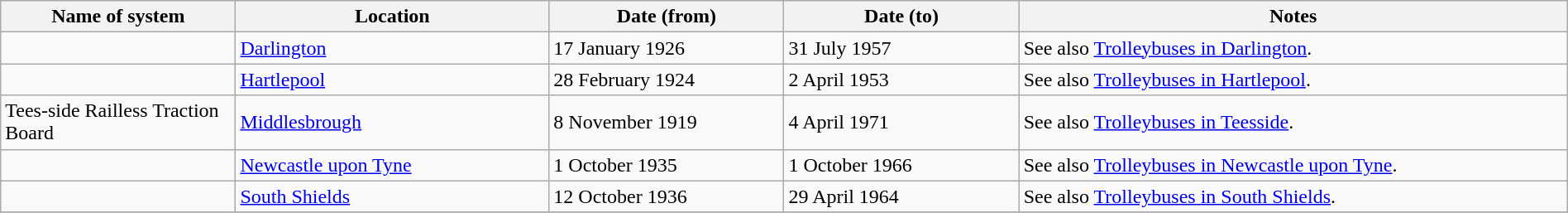<table class="wikitable" width=100%>
<tr>
<th width=15%>Name of system</th>
<th width=20%>Location</th>
<th width=15%>Date (from)</th>
<th width=15%>Date (to)</th>
<th width=35%>Notes</th>
</tr>
<tr>
<td> </td>
<td><a href='#'>Darlington</a></td>
<td>17 January 1926</td>
<td>31 July 1957</td>
<td>See also <a href='#'>Trolleybuses in Darlington</a>.</td>
</tr>
<tr>
<td> </td>
<td><a href='#'>Hartlepool</a></td>
<td>28 February 1924</td>
<td>2 April 1953</td>
<td>See also <a href='#'>Trolleybuses in Hartlepool</a>.</td>
</tr>
<tr>
<td>Tees-side Railless Traction Board</td>
<td><a href='#'>Middlesbrough</a></td>
<td>8 November 1919</td>
<td>4 April 1971</td>
<td>See also <a href='#'>Trolleybuses in Teesside</a>.</td>
</tr>
<tr>
<td> </td>
<td><a href='#'>Newcastle upon Tyne</a></td>
<td>1 October 1935</td>
<td>1 October 1966</td>
<td>See also <a href='#'>Trolleybuses in Newcastle upon Tyne</a>.</td>
</tr>
<tr>
<td> </td>
<td><a href='#'>South Shields</a></td>
<td>12 October 1936</td>
<td>29 April 1964</td>
<td>See also <a href='#'>Trolleybuses in South Shields</a>.</td>
</tr>
<tr>
</tr>
</table>
